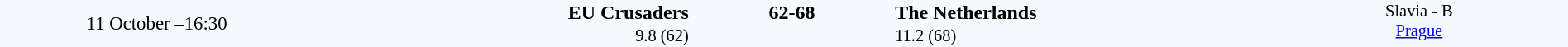<table style="width: 100%; background:#F5FAFF;" cellspacing="0">
<tr>
<td style=font-size:95% align=center rowspan=3 width=20%>11 October –16:30</td>
</tr>
<tr>
<td width=24% align=right><strong>EU Crusaders</strong> </td>
<td align=center width=13%><strong>62-68</strong></td>
<td width=24%> <strong>The Netherlands</strong></td>
<td style=font-size:85% rowspan=3 valign=top align=center>Slavia - B <br><a href='#'>Prague</a></td>
</tr>
<tr style=font-size:85%>
<td align=right>9.8 (62)</td>
<td align=center></td>
<td>11.2 (68)</td>
</tr>
</table>
